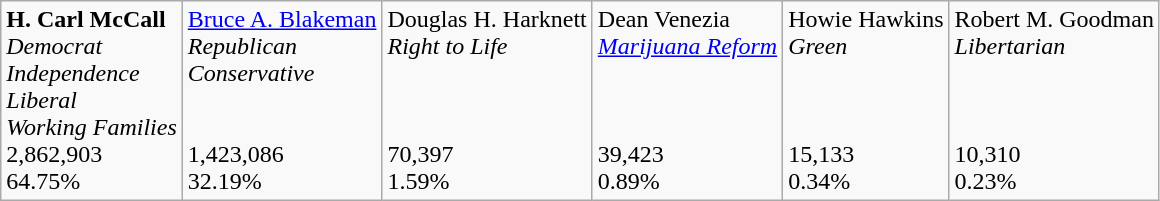<table class="wikitable">
<tr>
<td><strong>H. Carl McCall</strong><br><em>Democrat</em><br><em>Independence</em><br><em>Liberal<br>Working Families</em><br>2,862,903<br>64.75%</td>
<td><a href='#'>Bruce A. Blakeman</a><br><em>Republican<br>Conservative</em><br> <br> <br>1,423,086<br>32.19%</td>
<td>Douglas H. Harknett<br><em>Right to Life</em><br> <br> <br> <br>70,397<br>1.59%</td>
<td>Dean Venezia<br><em><a href='#'>Marijuana Reform</a></em><br> <br> <br> <br>39,423<br>0.89%</td>
<td>Howie Hawkins<br><em>Green</em><br> <br> <br> <br>15,133<br>0.34%</td>
<td>Robert M. Goodman<br><em>Libertarian</em><br> <br> <br> <br>10,310<br>0.23%</td>
</tr>
</table>
